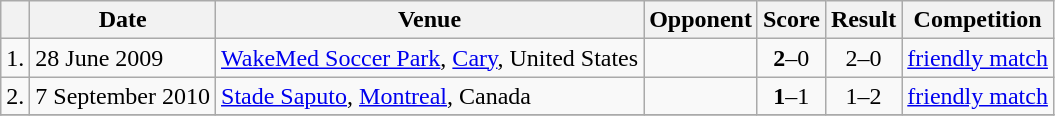<table class="wikitable">
<tr>
<th></th>
<th>Date</th>
<th>Venue</th>
<th>Opponent</th>
<th>Score</th>
<th>Result</th>
<th>Competition</th>
</tr>
<tr>
<td align="center">1.</td>
<td>28 June 2009</td>
<td><a href='#'>WakeMed Soccer Park</a>, <a href='#'>Cary</a>, United States</td>
<td></td>
<td align="center"><strong>2</strong>–0</td>
<td align="center">2–0</td>
<td><a href='#'>friendly match</a></td>
</tr>
<tr>
<td align="center">2.</td>
<td>7 September 2010</td>
<td><a href='#'>Stade Saputo</a>, <a href='#'>Montreal</a>, Canada</td>
<td></td>
<td align="center"><strong>1</strong>–1</td>
<td align="center">1–2</td>
<td><a href='#'>friendly match</a></td>
</tr>
<tr>
</tr>
</table>
